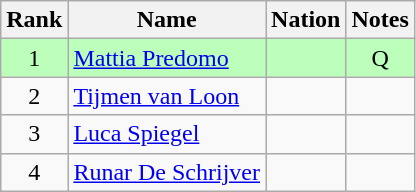<table class="wikitable sortable" style="text-align:center">
<tr>
<th>Rank</th>
<th>Name</th>
<th>Nation</th>
<th>Notes</th>
</tr>
<tr bgcolor=bbffbb>
<td>1</td>
<td align=left><a href='#'>Mattia Predomo</a></td>
<td align=left></td>
<td>Q</td>
</tr>
<tr>
<td>2</td>
<td align=left><a href='#'>Tijmen van Loon</a></td>
<td align=left></td>
<td></td>
</tr>
<tr>
<td>3</td>
<td align=left><a href='#'>Luca Spiegel</a></td>
<td align=left></td>
<td></td>
</tr>
<tr>
<td>4</td>
<td align=left><a href='#'>Runar De Schrijver</a></td>
<td align=left></td>
<td></td>
</tr>
</table>
